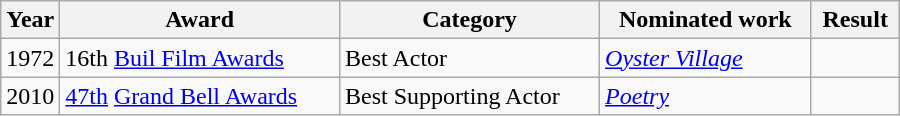<table class="wikitable" style="width:600px">
<tr>
<th width=10>Year</th>
<th>Award</th>
<th>Category</th>
<th>Nominated work</th>
<th>Result</th>
</tr>
<tr>
<td>1972</td>
<td>16th <a href='#'>Buil Film Awards</a></td>
<td>Best Actor</td>
<td><em><a href='#'>Oyster Village</a></em></td>
<td></td>
</tr>
<tr>
<td>2010</td>
<td><a href='#'>47th</a> <a href='#'>Grand Bell Awards</a></td>
<td>Best Supporting Actor</td>
<td><em><a href='#'>Poetry</a></em></td>
<td></td>
</tr>
</table>
